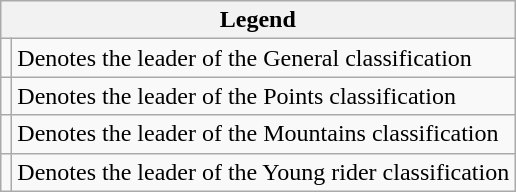<table class="wikitable">
<tr>
<th colspan=2>Legend</th>
</tr>
<tr>
<td></td>
<td>Denotes the leader of the General classification</td>
</tr>
<tr>
<td></td>
<td>Denotes the leader of the Points classification</td>
</tr>
<tr>
<td></td>
<td>Denotes the leader of the Mountains classification</td>
</tr>
<tr>
<td></td>
<td>Denotes the leader of the Young rider classification</td>
</tr>
</table>
